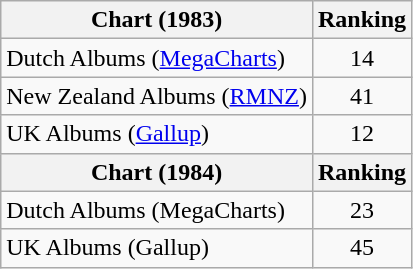<table class="wikitable plainrowheaders sortable">
<tr>
<th>Chart (1983)</th>
<th>Ranking</th>
</tr>
<tr>
<td>Dutch Albums (<a href='#'>MegaCharts</a>)</td>
<td style="text-align:center;">14</td>
</tr>
<tr>
<td>New Zealand Albums (<a href='#'>RMNZ</a>)</td>
<td style="text-align:center;">41</td>
</tr>
<tr>
<td>UK Albums (<a href='#'>Gallup</a>)</td>
<td style="text-align:center;">12</td>
</tr>
<tr>
<th>Chart (1984)</th>
<th>Ranking</th>
</tr>
<tr>
<td>Dutch Albums (MegaCharts)</td>
<td style="text-align:center;">23</td>
</tr>
<tr>
<td>UK Albums (Gallup)</td>
<td style="text-align:center;">45</td>
</tr>
</table>
